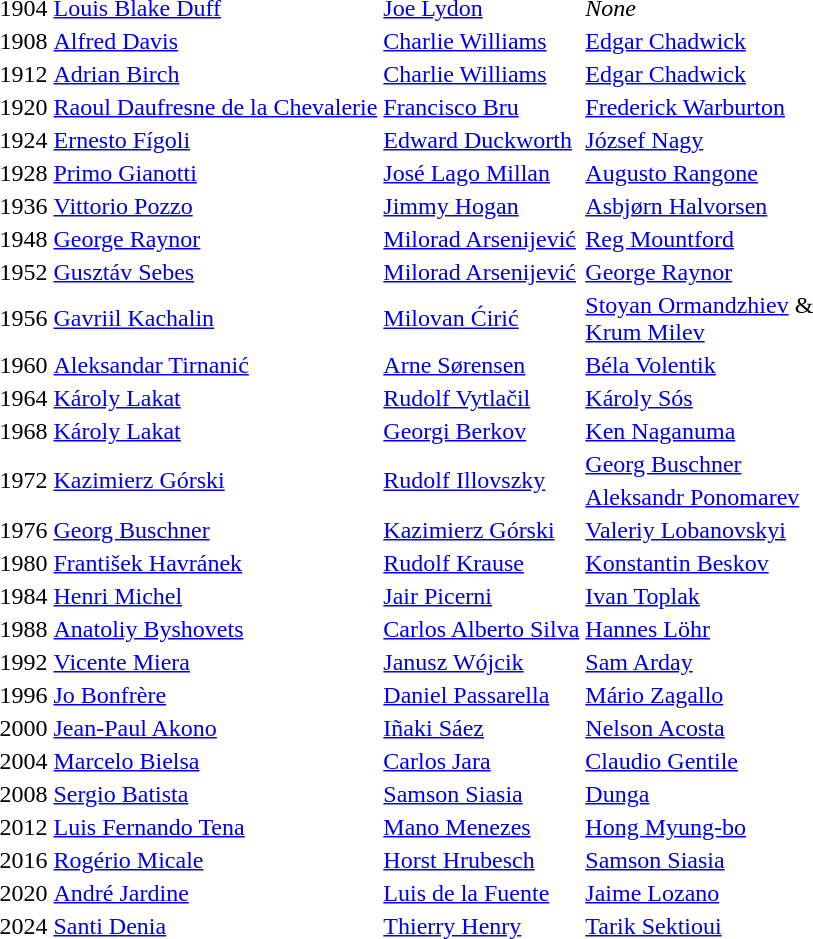<table>
<tr>
<td>1904</td>
<td> <a href='#'>Louis Blake Duff</a></td>
<td> <a href='#'>Joe Lydon</a></td>
<td><em>None</em></td>
</tr>
<tr>
<td>1908</td>
<td> <a href='#'>Alfred Davis</a></td>
<td> <a href='#'>Charlie Williams</a></td>
<td> <a href='#'>Edgar Chadwick</a></td>
</tr>
<tr>
<td>1912</td>
<td> <a href='#'>Adrian Birch</a></td>
<td> <a href='#'>Charlie Williams</a></td>
<td> <a href='#'>Edgar Chadwick</a></td>
</tr>
<tr>
<td>1920</td>
<td> <a href='#'>Raoul Daufresne de la Chevalerie</a></td>
<td> <a href='#'>Francisco Bru</a></td>
<td> <a href='#'>Frederick Warburton</a></td>
</tr>
<tr>
<td>1924</td>
<td> <a href='#'>Ernesto Fígoli</a></td>
<td> <a href='#'>Edward Duckworth</a></td>
<td> <a href='#'>József Nagy</a></td>
</tr>
<tr>
<td>1928</td>
<td> <a href='#'>Primo Gianotti</a></td>
<td> <a href='#'>José Lago Millan</a></td>
<td> <a href='#'>Augusto Rangone</a></td>
</tr>
<tr>
<td>1936</td>
<td> <a href='#'>Vittorio Pozzo</a></td>
<td> <a href='#'>Jimmy Hogan</a></td>
<td> <a href='#'>Asbjørn Halvorsen</a></td>
</tr>
<tr>
<td>1948</td>
<td> <a href='#'>George Raynor</a></td>
<td> <a href='#'>Milorad Arsenijević</a></td>
<td> <a href='#'>Reg Mountford</a></td>
</tr>
<tr>
<td>1952</td>
<td> <a href='#'>Gusztáv Sebes</a></td>
<td> <a href='#'>Milorad Arsenijević</a></td>
<td> <a href='#'>George Raynor</a></td>
</tr>
<tr>
<td>1956</td>
<td> <a href='#'>Gavriil Kachalin</a></td>
<td> <a href='#'>Milovan Ćirić</a></td>
<td> <a href='#'>Stoyan Ormandzhiev</a> & <br>  <a href='#'>Krum Milev</a></td>
</tr>
<tr>
<td>1960</td>
<td> <a href='#'>Aleksandar Tirnanić</a></td>
<td> <a href='#'>Arne Sørensen</a></td>
<td> <a href='#'>Béla Volentik</a></td>
</tr>
<tr>
<td>1964</td>
<td> <a href='#'>Károly Lakat</a></td>
<td> <a href='#'>Rudolf Vytlačil</a></td>
<td> <a href='#'>Károly Sós</a></td>
</tr>
<tr>
<td>1968</td>
<td> <a href='#'>Károly Lakat</a></td>
<td> <a href='#'>Georgi Berkov</a></td>
<td> <a href='#'>Ken Naganuma</a></td>
</tr>
<tr>
<td rowspan=2>1972</td>
<td rowspan=2> <a href='#'>Kazimierz Górski</a></td>
<td rowspan=2> <a href='#'>Rudolf Illovszky</a></td>
<td> <a href='#'>Georg Buschner</a></td>
</tr>
<tr>
<td> <a href='#'>Aleksandr Ponomarev</a></td>
</tr>
<tr>
<td>1976</td>
<td> <a href='#'>Georg Buschner</a></td>
<td> <a href='#'>Kazimierz Górski</a></td>
<td> <a href='#'>Valeriy Lobanovskyi</a></td>
</tr>
<tr>
<td>1980</td>
<td> <a href='#'>František Havránek</a></td>
<td> <a href='#'>Rudolf Krause</a></td>
<td> <a href='#'>Konstantin Beskov</a></td>
</tr>
<tr>
<td>1984</td>
<td> <a href='#'>Henri Michel</a></td>
<td> <a href='#'>Jair Picerni</a></td>
<td> <a href='#'>Ivan Toplak</a></td>
</tr>
<tr>
<td>1988</td>
<td> <a href='#'>Anatoliy Byshovets</a></td>
<td> <a href='#'>Carlos Alberto Silva</a></td>
<td> <a href='#'>Hannes Löhr</a></td>
</tr>
<tr>
<td>1992</td>
<td> <a href='#'>Vicente Miera</a></td>
<td> <a href='#'>Janusz Wójcik</a></td>
<td> <a href='#'>Sam Arday</a></td>
</tr>
<tr>
<td>1996</td>
<td> <a href='#'>Jo Bonfrère</a></td>
<td> <a href='#'>Daniel Passarella</a></td>
<td> <a href='#'>Mário Zagallo</a></td>
</tr>
<tr>
<td>2000</td>
<td> <a href='#'>Jean-Paul Akono</a></td>
<td> <a href='#'>Iñaki Sáez</a></td>
<td> <a href='#'>Nelson Acosta</a></td>
</tr>
<tr>
<td>2004</td>
<td> <a href='#'>Marcelo Bielsa</a></td>
<td> <a href='#'>Carlos Jara</a></td>
<td> <a href='#'>Claudio Gentile</a></td>
</tr>
<tr>
<td>2008</td>
<td> <a href='#'>Sergio Batista</a></td>
<td> <a href='#'>Samson Siasia</a></td>
<td> <a href='#'>Dunga</a></td>
</tr>
<tr>
<td>2012</td>
<td> <a href='#'>Luis Fernando Tena</a></td>
<td> <a href='#'>Mano Menezes</a></td>
<td> <a href='#'>Hong Myung-bo</a></td>
</tr>
<tr>
<td>2016</td>
<td> <a href='#'>Rogério Micale</a></td>
<td> <a href='#'>Horst Hrubesch</a></td>
<td> <a href='#'>Samson Siasia</a></td>
</tr>
<tr>
<td>2020</td>
<td> <a href='#'>André Jardine</a></td>
<td> <a href='#'>Luis de la Fuente</a></td>
<td> <a href='#'>Jaime Lozano</a></td>
</tr>
<tr>
<td>2024</td>
<td> <a href='#'>Santi Denia</a></td>
<td> <a href='#'>Thierry Henry</a></td>
<td> <a href='#'>Tarik Sektioui</a></td>
</tr>
</table>
